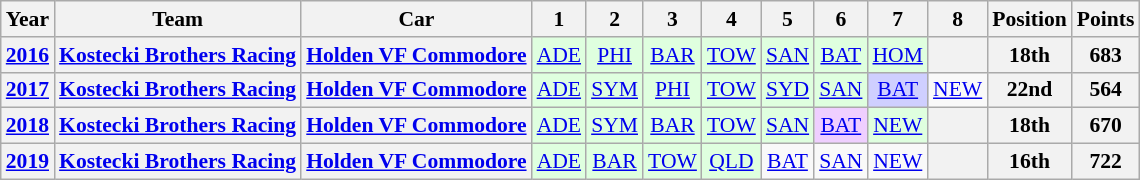<table class="wikitable" style="text-align:center; font-size:90%">
<tr>
<th>Year</th>
<th>Team</th>
<th>Car</th>
<th>1</th>
<th>2</th>
<th>3</th>
<th>4</th>
<th>5</th>
<th>6</th>
<th>7</th>
<th>8</th>
<th>Position</th>
<th>Points</th>
</tr>
<tr>
<th><a href='#'>2016</a></th>
<th><a href='#'>Kostecki Brothers Racing</a></th>
<th><a href='#'>Holden VF Commodore</a></th>
<td style=background:#dfffdf><a href='#'>ADE</a><br></td>
<td style=background:#dfffdf><a href='#'>PHI</a><br></td>
<td style=background:#dfffdf><a href='#'>BAR</a><br></td>
<td style=background:#dfffdf><a href='#'>TOW</a><br></td>
<td style=background:#dfffdf><a href='#'>SAN</a><br></td>
<td style=background:#dfffdf><a href='#'>BAT</a><br></td>
<td style=background:#dfffdf><a href='#'>HOM</a><br></td>
<th></th>
<th>18th</th>
<th>683</th>
</tr>
<tr>
<th><a href='#'>2017</a></th>
<th><a href='#'>Kostecki Brothers Racing</a></th>
<th><a href='#'>Holden VF Commodore</a></th>
<td style=background:#dfffdf><a href='#'>ADE</a><br></td>
<td style=background:#dfffdf><a href='#'>SYM</a><br></td>
<td style=background:#dfffdf><a href='#'>PHI</a><br></td>
<td style=background:#dfffdf><a href='#'>TOW</a><br></td>
<td style=background:#dfffdf><a href='#'>SYD</a><br></td>
<td style=background:#dfffdf><a href='#'>SAN</a><br></td>
<td style=background:#cfcfff><a href='#'>BAT</a><br></td>
<td><a href='#'>NEW</a></td>
<th>22nd</th>
<th>564</th>
</tr>
<tr>
<th><a href='#'>2018</a></th>
<th><a href='#'>Kostecki Brothers Racing</a></th>
<th><a href='#'>Holden VF Commodore</a></th>
<td style=background:#dfffdf><a href='#'>ADE</a><br></td>
<td style=background:#dfffdf><a href='#'>SYM</a><br></td>
<td style=background:#dfffdf><a href='#'>BAR</a><br></td>
<td style=background:#dfffdf><a href='#'>TOW</a><br></td>
<td style=background:#dfffdf><a href='#'>SAN</a><br></td>
<td style=background:#efcfff><a href='#'>BAT</a><br></td>
<td style=background:#dfffdf><a href='#'>NEW</a><br></td>
<th></th>
<th>18th</th>
<th>670</th>
</tr>
<tr>
<th><a href='#'>2019</a></th>
<th><a href='#'>Kostecki Brothers Racing</a></th>
<th><a href='#'>Holden VF Commodore</a></th>
<td style=background:#dfffdf><a href='#'>ADE</a><br></td>
<td style=background:#dfffdf><a href='#'>BAR</a><br></td>
<td style=background:#dfffdf><a href='#'>TOW</a><br></td>
<td style=background:#dfffdf><a href='#'>QLD</a><br></td>
<td><a href='#'>BAT</a></td>
<td><a href='#'>SAN</a></td>
<td><a href='#'>NEW</a></td>
<th></th>
<th>16th</th>
<th>722</th>
</tr>
</table>
